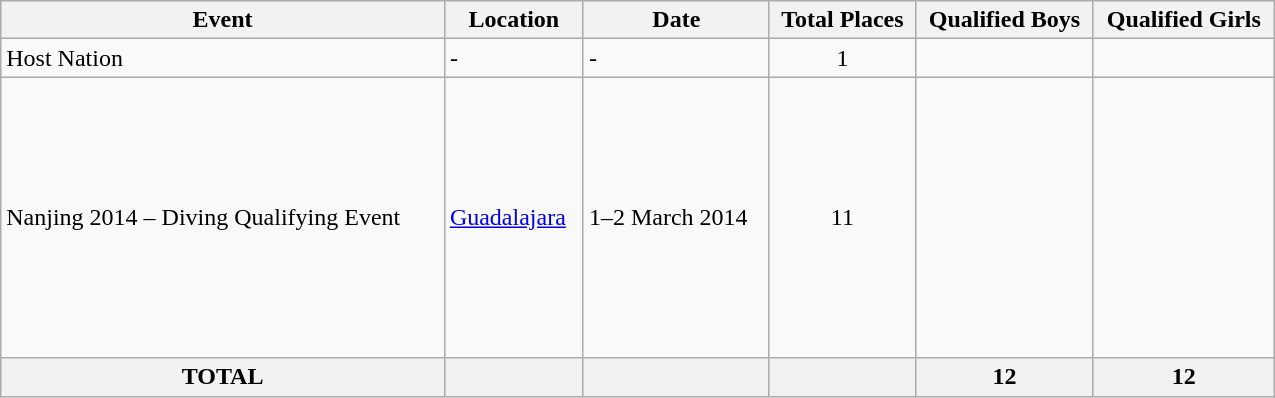<table class="wikitable"  width=850>
<tr>
<th>Event</th>
<th>Location</th>
<th>Date</th>
<th>Total Places</th>
<th>Qualified Boys</th>
<th>Qualified Girls</th>
</tr>
<tr>
<td>Host Nation</td>
<td>-</td>
<td>-</td>
<td align="center">1</td>
<td></td>
<td></td>
</tr>
<tr>
<td>Nanjing 2014 – Diving Qualifying Event</td>
<td> <a href='#'>Guadalajara</a></td>
<td>1–2 March 2014</td>
<td align="center">11</td>
<td><br><br><br><br><br><br><br><br><br><br></td>
<td><br><br><br><br><br><br><br><br><br><br></td>
</tr>
<tr>
<th>TOTAL</th>
<th></th>
<th></th>
<th></th>
<th>12</th>
<th>12</th>
</tr>
</table>
